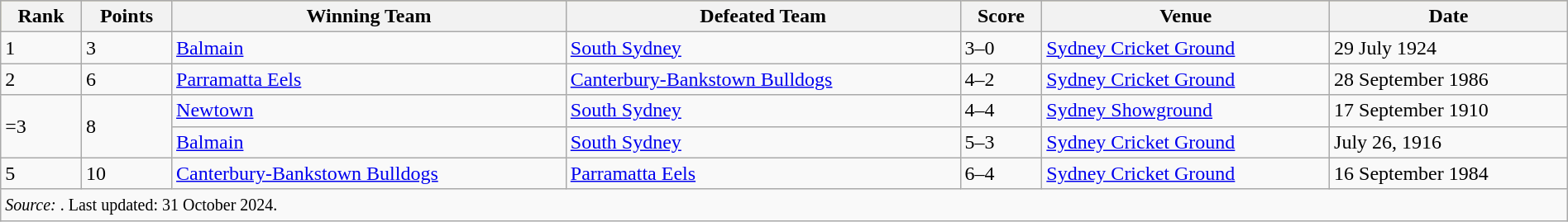<table class="wikitable" style="width:100%">
<tr style="background:#bdb76b;">
<th>Rank</th>
<th>Points</th>
<th>Winning Team</th>
<th>Defeated Team</th>
<th>Score</th>
<th>Venue</th>
<th>Date</th>
</tr>
<tr>
<td>1</td>
<td>3</td>
<td><a href='#'>Balmain</a></td>
<td><a href='#'>South Sydney</a></td>
<td>3–0</td>
<td><a href='#'>Sydney Cricket Ground</a></td>
<td>29 July 1924</td>
</tr>
<tr>
<td>2</td>
<td>6</td>
<td><a href='#'>Parramatta Eels</a></td>
<td><a href='#'>Canterbury-Bankstown Bulldogs</a></td>
<td>4–2</td>
<td><a href='#'>Sydney Cricket Ground</a></td>
<td>28 September 1986</td>
</tr>
<tr>
<td rowspan="2">=3</td>
<td rowspan="2">8</td>
<td><a href='#'>Newtown</a></td>
<td><a href='#'>South Sydney</a></td>
<td>4–4</td>
<td><a href='#'>Sydney Showground</a></td>
<td>17 September 1910</td>
</tr>
<tr>
<td><a href='#'>Balmain</a></td>
<td><a href='#'>South Sydney</a></td>
<td>5–3</td>
<td><a href='#'>Sydney Cricket Ground</a></td>
<td>July 26, 1916</td>
</tr>
<tr>
<td>5</td>
<td>10</td>
<td><a href='#'>Canterbury-Bankstown Bulldogs</a></td>
<td><a href='#'>Parramatta Eels</a></td>
<td>6–4</td>
<td><a href='#'>Sydney Cricket Ground</a></td>
<td>16 September 1984</td>
</tr>
<tr>
<td colspan=7><small><em>Source: </em>. Last updated: 31 October 2024.</small></td>
</tr>
</table>
